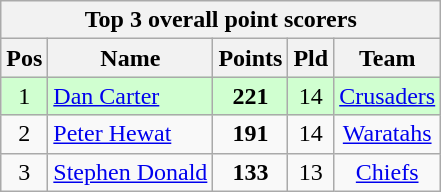<table class="wikitable" style="text-align:center">
<tr>
<th colspan=9>Top 3 overall point scorers</th>
</tr>
<tr>
<th>Pos</th>
<th>Name</th>
<th>Points</th>
<th>Pld</th>
<th>Team</th>
</tr>
<tr bgcolor="#d0ffd0">
<td>1</td>
<td align="left"><a href='#'>Dan Carter</a></td>
<td><strong>221</strong></td>
<td>14</td>
<td><a href='#'>Crusaders</a></td>
</tr>
<tr>
<td>2</td>
<td align="left"><a href='#'>Peter Hewat</a></td>
<td><strong>191</strong></td>
<td>14</td>
<td><a href='#'>Waratahs</a></td>
</tr>
<tr>
<td>3</td>
<td align="left"><a href='#'>Stephen Donald</a></td>
<td><strong>133</strong></td>
<td>13</td>
<td><a href='#'>Chiefs</a></td>
</tr>
</table>
